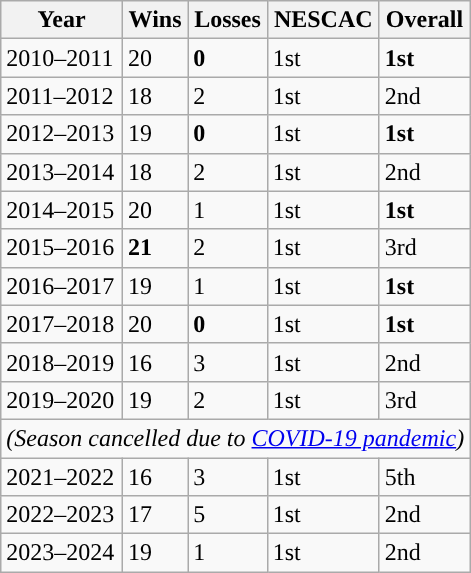<table class="wikitable">
<tr>
<th>Year</th>
<th>Wins</th>
<th>Losses</th>
<th>NESCAC</th>
<th>Overall</th>
</tr>
<tr>
<td>2010–2011</td>
<td>20</td>
<td><strong>0</strong></td>
<td>1st</td>
<td><strong>1st</strong></td>
</tr>
<tr>
<td>2011–2012</td>
<td>18</td>
<td>2</td>
<td>1st</td>
<td>2nd</td>
</tr>
<tr>
<td>2012–2013</td>
<td>19</td>
<td><strong>0</strong></td>
<td>1st</td>
<td><strong>1st</strong></td>
</tr>
<tr>
<td>2013–2014</td>
<td>18</td>
<td>2</td>
<td>1st</td>
<td>2nd</td>
</tr>
<tr>
<td>2014–2015</td>
<td>20</td>
<td>1</td>
<td>1st</td>
<td><strong>1st</strong></td>
</tr>
<tr>
<td>2015–2016</td>
<td><strong>21</strong></td>
<td>2</td>
<td>1st</td>
<td>3rd</td>
</tr>
<tr>
<td>2016–2017</td>
<td>19</td>
<td>1</td>
<td>1st</td>
<td><strong>1st</strong></td>
</tr>
<tr>
<td>2017–2018</td>
<td>20</td>
<td><strong>0</strong></td>
<td>1st</td>
<td><strong>1st</strong></td>
</tr>
<tr>
<td>2018–2019</td>
<td>16</td>
<td>3</td>
<td>1st</td>
<td>2nd</td>
</tr>
<tr>
<td>2019–2020</td>
<td>19</td>
<td>2</td>
<td>1st</td>
<td>3rd</td>
</tr>
<tr>
<td colspan=5><em>(Season cancelled due to <a href='#'>COVID-19 pandemic</a>)</em></td>
</tr>
<tr>
<td>2021–2022</td>
<td>16</td>
<td>3</td>
<td>1st</td>
<td>5th</td>
</tr>
<tr>
<td>2022–2023</td>
<td>17</td>
<td>5</td>
<td>1st</td>
<td>2nd</td>
</tr>
<tr>
<td>2023–2024</td>
<td>19</td>
<td>1</td>
<td>1st</td>
<td>2nd</td>
</tr>
</table>
